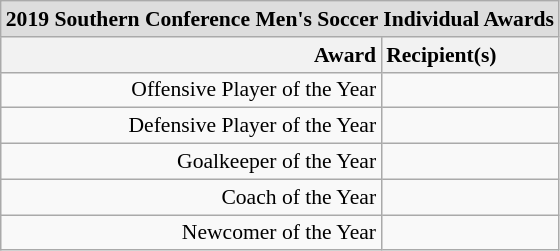<table class="wikitable" style="white-space:nowrap; font-size:90%;">
<tr>
<td colspan="2" style="text-align:center; background:#ddd;"><strong>2019 Southern Conference Men's Soccer Individual Awards</strong></td>
</tr>
<tr>
<th style="text-align:right;">Award</th>
<th style="text-align:left;">Recipient(s)</th>
</tr>
<tr>
<td style="text-align:right;">Offensive Player of the Year</td>
<td style="text-align:left;"></td>
</tr>
<tr>
<td style="text-align:right;">Defensive Player of the Year</td>
<td style="text-align:left;"></td>
</tr>
<tr>
<td style="text-align:right;">Goalkeeper of the Year</td>
<td style="text-align:left;"></td>
</tr>
<tr>
<td style="text-align:right;">Coach of the Year</td>
<td style="text-align:left;"></td>
</tr>
<tr>
<td style="text-align:right;">Newcomer of the Year</td>
<td style="text-align:left;"></td>
</tr>
</table>
